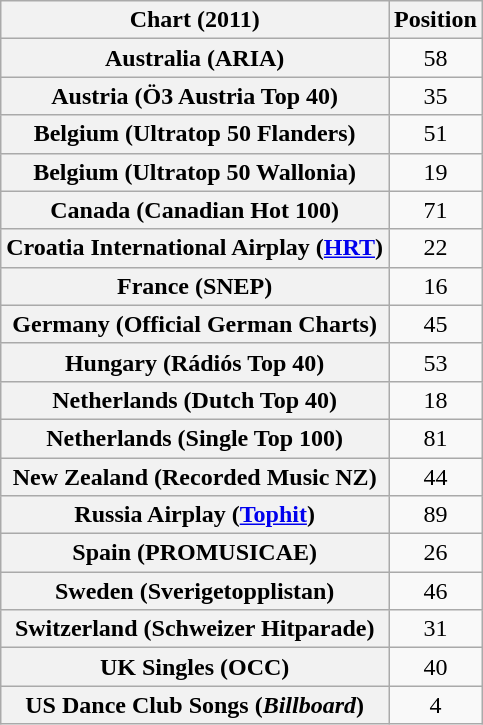<table class="wikitable plainrowheaders sortable" style="text-align:center;" border="1">
<tr>
<th scope="col">Chart (2011)</th>
<th scope="col">Position</th>
</tr>
<tr>
<th scope="row">Australia (ARIA)</th>
<td>58</td>
</tr>
<tr>
<th scope="row">Austria (Ö3 Austria Top 40)</th>
<td>35</td>
</tr>
<tr>
<th scope="row">Belgium (Ultratop 50 Flanders)</th>
<td>51</td>
</tr>
<tr>
<th scope="row">Belgium (Ultratop 50 Wallonia)</th>
<td>19</td>
</tr>
<tr>
<th scope="row">Canada (Canadian Hot 100)</th>
<td>71</td>
</tr>
<tr>
<th scope="row">Croatia International Airplay (<a href='#'>HRT</a>)</th>
<td style="text-align:center;">22</td>
</tr>
<tr>
<th scope="row">France (SNEP)</th>
<td>16</td>
</tr>
<tr>
<th scope="row">Germany (Official German Charts)</th>
<td>45</td>
</tr>
<tr>
<th scope="row">Hungary (Rádiós Top 40)</th>
<td>53</td>
</tr>
<tr>
<th scope="row">Netherlands (Dutch Top 40)</th>
<td>18</td>
</tr>
<tr>
<th scope="row">Netherlands (Single Top 100)</th>
<td>81</td>
</tr>
<tr>
<th scope="row">New Zealand (Recorded Music NZ)</th>
<td>44</td>
</tr>
<tr>
<th scope="row">Russia Airplay (<a href='#'>Tophit</a>)</th>
<td>89</td>
</tr>
<tr>
<th scope="row">Spain (PROMUSICAE)</th>
<td>26</td>
</tr>
<tr>
<th scope="row">Sweden (Sverigetopplistan)</th>
<td>46</td>
</tr>
<tr>
<th scope="row">Switzerland (Schweizer Hitparade)</th>
<td>31</td>
</tr>
<tr>
<th scope="row">UK Singles (OCC)</th>
<td>40</td>
</tr>
<tr>
<th scope="row">US Dance Club Songs (<em>Billboard</em>)</th>
<td>4</td>
</tr>
</table>
